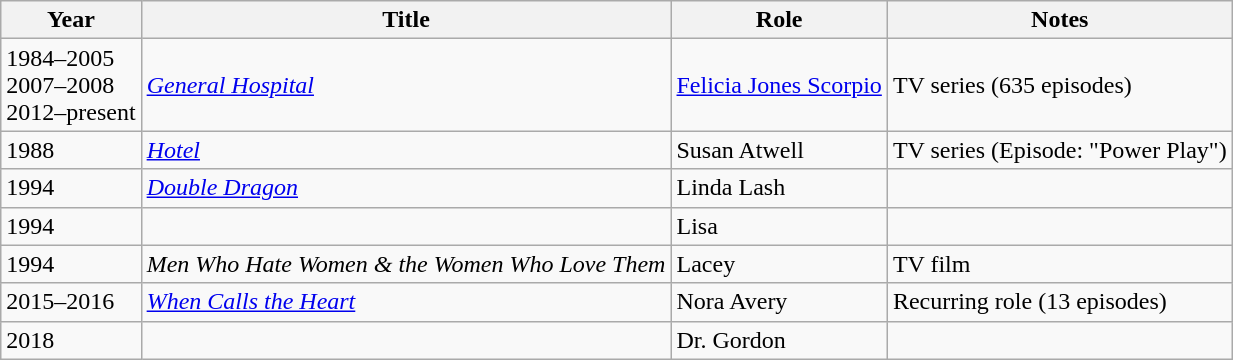<table class="wikitable sortable">
<tr>
<th>Year</th>
<th>Title</th>
<th>Role</th>
<th class="unsortable">Notes</th>
</tr>
<tr>
<td>1984–2005<br>2007–2008<br>2012–present</td>
<td><em><a href='#'>General Hospital</a></em></td>
<td><a href='#'>Felicia Jones Scorpio</a></td>
<td>TV series (635 episodes)</td>
</tr>
<tr>
<td>1988</td>
<td><em><a href='#'>Hotel</a></em></td>
<td>Susan Atwell</td>
<td>TV series (Episode: "Power Play")</td>
</tr>
<tr>
<td>1994</td>
<td><em><a href='#'>Double Dragon</a></em></td>
<td>Linda Lash</td>
<td></td>
</tr>
<tr>
<td>1994</td>
<td><em></em></td>
<td>Lisa</td>
<td></td>
</tr>
<tr>
<td>1994</td>
<td><em>Men Who Hate Women & the Women Who Love Them</em></td>
<td>Lacey</td>
<td>TV film</td>
</tr>
<tr>
<td>2015–2016</td>
<td><em><a href='#'>When Calls the Heart</a></em></td>
<td>Nora Avery</td>
<td>Recurring role (13 episodes)</td>
</tr>
<tr>
<td>2018</td>
<td><em></em></td>
<td>Dr. Gordon</td>
<td></td>
</tr>
</table>
